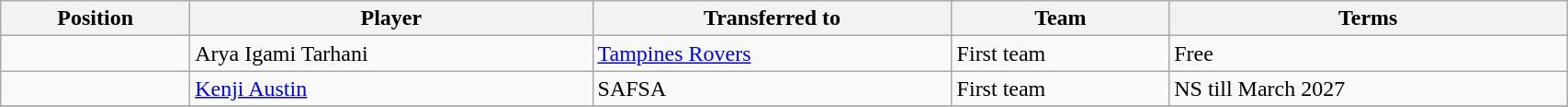<table class="wikitable sortable" style="width:90%;text-align:left">
<tr>
<th>Position</th>
<th>Player</th>
<th>Transferred to</th>
<th>Team</th>
<th>Terms</th>
</tr>
<tr>
<td></td>
<td> Arya Igami Tarhani</td>
<td> <a href='#'>Tampines Rovers</a></td>
<td>First team</td>
<td>Free </td>
</tr>
<tr>
<td></td>
<td> <a href='#'>Kenji Austin</a></td>
<td> SAFSA</td>
<td>First team</td>
<td>NS till March 2027 </td>
</tr>
<tr>
</tr>
</table>
